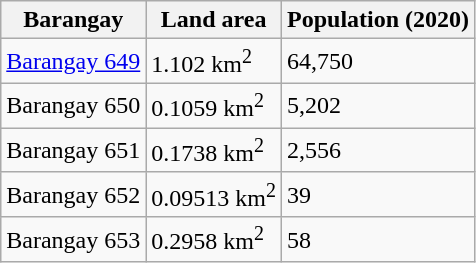<table class="wikitable sortable">
<tr>
<th>Barangay</th>
<th>Land area</th>
<th>Population (2020)</th>
</tr>
<tr>
<td><a href='#'>Barangay 649</a></td>
<td>1.102 km<sup>2</sup></td>
<td>64,750</td>
</tr>
<tr>
<td>Barangay 650</td>
<td>0.1059 km<sup>2</sup></td>
<td>5,202</td>
</tr>
<tr>
<td>Barangay 651</td>
<td>0.1738 km<sup>2</sup></td>
<td>2,556</td>
</tr>
<tr>
<td>Barangay 652</td>
<td>0.09513 km<sup>2</sup></td>
<td>39</td>
</tr>
<tr>
<td>Barangay 653</td>
<td>0.2958 km<sup>2</sup></td>
<td>58</td>
</tr>
</table>
